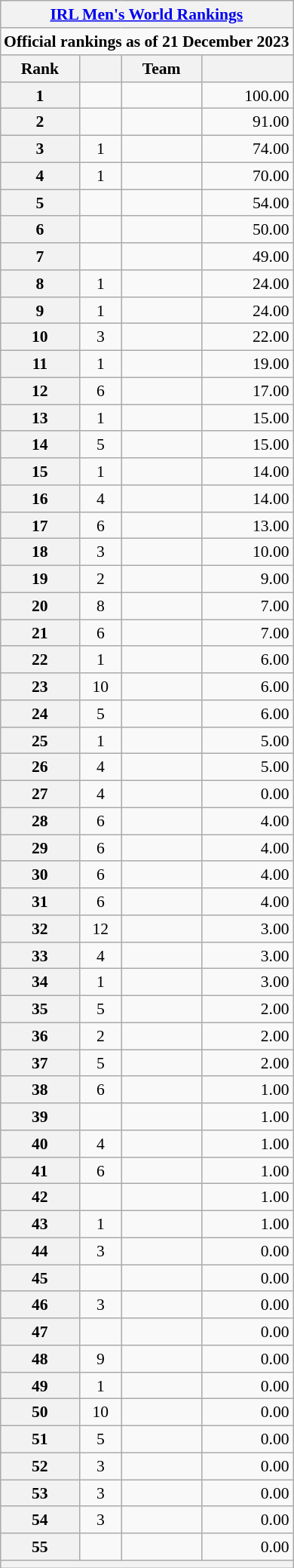<table class="wikitable" style="text-align:center; font-size: 90%; float: right; margin-left: 1em;">
<tr>
<th colspan="4"><a href='#'>IRL Men's World Rankings</a></th>
</tr>
<tr>
<td colspan=4 style="text-align:center;"><strong>Official rankings as of 21 December 2023</strong></td>
</tr>
<tr>
<th>Rank</th>
<th></th>
<th>Team</th>
<th></th>
</tr>
<tr>
<th>1</th>
<td></td>
<td style="text-align:left;"></td>
<td style="text-align:right;">100.00</td>
</tr>
<tr>
<th>2</th>
<td></td>
<td style="text-align:left;"></td>
<td style="text-align:right;">91.00</td>
</tr>
<tr>
<th>3</th>
<td> 1</td>
<td style="text-align:left;"></td>
<td style="text-align:right;">74.00</td>
</tr>
<tr>
<th>4</th>
<td> 1</td>
<td style="text-align:left;"></td>
<td style="text-align:right;">70.00</td>
</tr>
<tr>
<th>5</th>
<td></td>
<td style="text-align:left;"></td>
<td style="text-align:right;">54.00</td>
</tr>
<tr>
<th>6</th>
<td></td>
<td style="text-align:left;"></td>
<td style="text-align:right;">50.00</td>
</tr>
<tr>
<th>7</th>
<td></td>
<td style="text-align:left;"></td>
<td style="text-align:right;">49.00</td>
</tr>
<tr>
<th>8</th>
<td> 1</td>
<td style="text-align:left;"></td>
<td style="text-align:right;">24.00</td>
</tr>
<tr>
<th>9</th>
<td> 1</td>
<td style="text-align:left;"></td>
<td style="text-align:right;">24.00</td>
</tr>
<tr>
<th>10</th>
<td> 3</td>
<td style="text-align:left;"></td>
<td style="text-align:right;">22.00</td>
</tr>
<tr>
<th>11</th>
<td> 1</td>
<td style="text-align:left;"></td>
<td style="text-align:right;">19.00</td>
</tr>
<tr>
<th>12</th>
<td> 6</td>
<td style="text-align:left;"></td>
<td style="text-align:right;">17.00</td>
</tr>
<tr>
<th>13</th>
<td> 1</td>
<td style="text-align:left;"></td>
<td style="text-align:right;">15.00</td>
</tr>
<tr>
<th>14</th>
<td> 5</td>
<td style="text-align:left;"></td>
<td style="text-align:right;">15.00</td>
</tr>
<tr>
<th>15</th>
<td> 1</td>
<td style="text-align:left;"></td>
<td style="text-align:right;">14.00</td>
</tr>
<tr>
<th>16</th>
<td> 4</td>
<td style="text-align:left;"></td>
<td style="text-align:right;">14.00</td>
</tr>
<tr>
<th>17</th>
<td> 6</td>
<td style="text-align:left;"></td>
<td style="text-align:right;">13.00</td>
</tr>
<tr>
<th>18</th>
<td> 3</td>
<td style="text-align:left;"></td>
<td style="text-align:right;">10.00</td>
</tr>
<tr>
<th>19</th>
<td> 2</td>
<td style="text-align:left;"></td>
<td style="text-align:right;">9.00</td>
</tr>
<tr>
<th>20</th>
<td> 8</td>
<td style="text-align:left;"></td>
<td style="text-align:right;">7.00</td>
</tr>
<tr>
<th>21</th>
<td> 6</td>
<td style="text-align:left;"></td>
<td style="text-align:right;">7.00</td>
</tr>
<tr>
<th>22</th>
<td> 1</td>
<td style="text-align:left;"></td>
<td style="text-align:right;">6.00</td>
</tr>
<tr>
<th>23</th>
<td> 10</td>
<td style="text-align:left;"></td>
<td style="text-align:right;">6.00</td>
</tr>
<tr>
<th>24</th>
<td> 5</td>
<td style="text-align:left;"></td>
<td style="text-align:right;">6.00</td>
</tr>
<tr>
<th>25</th>
<td> 1</td>
<td style="text-align:left;"></td>
<td style="text-align:right;">5.00</td>
</tr>
<tr>
<th>26</th>
<td> 4</td>
<td style="text-align:left;"></td>
<td style="text-align:right;">5.00</td>
</tr>
<tr>
<th>27</th>
<td> 4</td>
<td style="text-align:left;"></td>
<td style="text-align:right;">0.00</td>
</tr>
<tr>
<th>28</th>
<td> 6</td>
<td style="text-align:left;"></td>
<td style="text-align:right;">4.00</td>
</tr>
<tr>
<th>29</th>
<td> 6</td>
<td style="text-align:left;"></td>
<td style="text-align:right;">4.00</td>
</tr>
<tr>
<th>30</th>
<td> 6</td>
<td style="text-align:left;"></td>
<td style="text-align:right;">4.00</td>
</tr>
<tr>
<th>31</th>
<td> 6</td>
<td style="text-align:left;"></td>
<td style="text-align:right;">4.00</td>
</tr>
<tr>
<th>32</th>
<td> 12</td>
<td style="text-align:left;"></td>
<td style="text-align:right;">3.00</td>
</tr>
<tr>
<th>33</th>
<td> 4</td>
<td style="text-align:left;"></td>
<td style="text-align:right;">3.00</td>
</tr>
<tr>
<th>34</th>
<td> 1</td>
<td style="text-align:left;"></td>
<td style="text-align:right;">3.00</td>
</tr>
<tr>
<th>35</th>
<td> 5</td>
<td style="text-align:left;"></td>
<td style="text-align:right;">2.00</td>
</tr>
<tr>
<th>36</th>
<td> 2</td>
<td style="text-align:left;"></td>
<td style="text-align:right;">2.00</td>
</tr>
<tr>
<th>37</th>
<td> 5</td>
<td style="text-align:left;"></td>
<td style="text-align:right;">2.00</td>
</tr>
<tr>
<th>38</th>
<td> 6</td>
<td style="text-align:left;"></td>
<td style="text-align:right;">1.00</td>
</tr>
<tr>
<th>39</th>
<td></td>
<td style="text-align:left;"></td>
<td style="text-align:right;">1.00</td>
</tr>
<tr>
<th>40</th>
<td> 4</td>
<td style="text-align:left;"></td>
<td style="text-align:right;">1.00</td>
</tr>
<tr>
<th>41</th>
<td> 6</td>
<td style="text-align:left;"></td>
<td style="text-align:right;">1.00</td>
</tr>
<tr>
<th>42</th>
<td></td>
<td style="text-align:left;"></td>
<td style="text-align:right;">1.00</td>
</tr>
<tr>
<th>43</th>
<td> 1</td>
<td style="text-align:left;"></td>
<td style="text-align:right;">1.00</td>
</tr>
<tr>
<th>44</th>
<td> 3</td>
<td style="text-align:left;"></td>
<td style="text-align:right;">0.00</td>
</tr>
<tr>
<th>45</th>
<td></td>
<td style="text-align:left;"></td>
<td style="text-align:right;">0.00</td>
</tr>
<tr>
<th>46</th>
<td> 3</td>
<td style="text-align:left;"></td>
<td style="text-align:right;">0.00</td>
</tr>
<tr>
<th>47</th>
<td></td>
<td style="text-align:left;"></td>
<td style="text-align:right;">0.00</td>
</tr>
<tr>
<th>48</th>
<td> 9</td>
<td style="text-align:left;"></td>
<td style="text-align:right;">0.00</td>
</tr>
<tr>
<th>49</th>
<td> 1</td>
<td style="text-align:left;"></td>
<td style="text-align:right;">0.00</td>
</tr>
<tr>
<th>50</th>
<td> 10</td>
<td style="text-align:left;"></td>
<td style="text-align:right;">0.00</td>
</tr>
<tr>
<th>51</th>
<td> 5</td>
<td style="text-align:left;"></td>
<td style="text-align:right;">0.00</td>
</tr>
<tr>
<th>52</th>
<td> 3</td>
<td style="text-align:left;"></td>
<td style="text-align:right;">0.00</td>
</tr>
<tr>
<th>53</th>
<td> 3</td>
<td style="text-align:left;"></td>
<td style="text-align:right;">0.00</td>
</tr>
<tr>
<th>54</th>
<td> 3</td>
<td style="text-align:left;"></td>
<td style="text-align:right;">0.00</td>
</tr>
<tr>
<th>55</th>
<td></td>
<td style="text-align:left;"></td>
<td style="text-align:right;">0.00</td>
</tr>
<tr>
<th colspan=4></th>
</tr>
</table>
